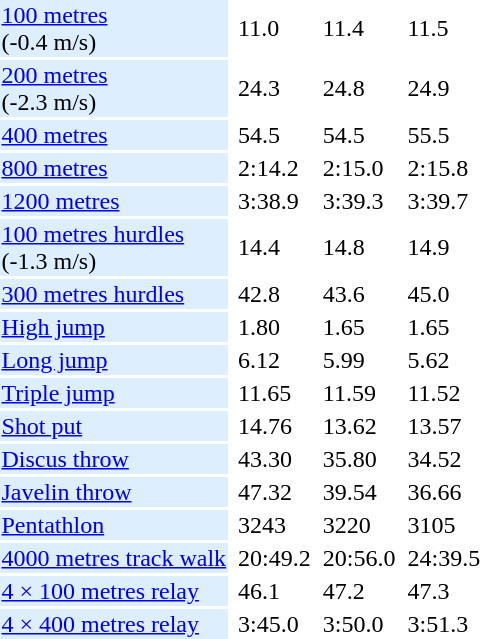<table>
<tr>
<td bgcolor = DDEEFF><a href='#'>100 metres</a> <br> (-0.4 m/s)</td>
<td></td>
<td>11.0</td>
<td></td>
<td>11.4</td>
<td></td>
<td>11.5</td>
</tr>
<tr>
<td bgcolor = DDEEFF><a href='#'>200 metres</a> <br> (-2.3 m/s)</td>
<td></td>
<td>24.3</td>
<td></td>
<td>24.8</td>
<td></td>
<td>24.9</td>
</tr>
<tr>
<td bgcolor = DDEEFF><a href='#'>400 metres</a></td>
<td></td>
<td>54.5</td>
<td></td>
<td>54.5</td>
<td></td>
<td>55.5</td>
</tr>
<tr>
<td bgcolor = DDEEFF><a href='#'>800 metres</a></td>
<td></td>
<td>2:14.2</td>
<td></td>
<td>2:15.0</td>
<td></td>
<td>2:15.8</td>
</tr>
<tr>
<td bgcolor = DDEEFF><a href='#'>1200 metres</a></td>
<td></td>
<td>3:38.9</td>
<td></td>
<td>3:39.3</td>
<td></td>
<td>3:39.7</td>
</tr>
<tr>
<td bgcolor = DDEEFF><a href='#'>100 metres hurdles</a> <br> (-1.3 m/s)</td>
<td></td>
<td>14.4</td>
<td></td>
<td>14.8</td>
<td></td>
<td>14.9</td>
</tr>
<tr>
<td bgcolor = DDEEFF><a href='#'>300 metres hurdles</a></td>
<td></td>
<td>42.8</td>
<td></td>
<td>43.6</td>
<td></td>
<td>45.0</td>
</tr>
<tr>
<td bgcolor = DDEEFF><a href='#'>High jump</a></td>
<td></td>
<td>1.80</td>
<td></td>
<td>1.65</td>
<td></td>
<td>1.65</td>
</tr>
<tr>
<td bgcolor = DDEEFF><a href='#'>Long jump</a></td>
<td></td>
<td>6.12</td>
<td></td>
<td>5.99</td>
<td></td>
<td>5.62</td>
</tr>
<tr>
<td bgcolor = DDEEFF><a href='#'>Triple jump</a></td>
<td></td>
<td>11.65</td>
<td></td>
<td>11.59</td>
<td></td>
<td>11.52</td>
</tr>
<tr>
<td bgcolor = DDEEFF><a href='#'>Shot put</a></td>
<td></td>
<td>14.76</td>
<td></td>
<td>13.62</td>
<td></td>
<td>13.57</td>
</tr>
<tr>
<td bgcolor = DDEEFF><a href='#'>Discus throw</a></td>
<td></td>
<td>43.30</td>
<td></td>
<td>35.80</td>
<td></td>
<td>34.52</td>
</tr>
<tr>
<td bgcolor = DDEEFF><a href='#'>Javelin throw</a></td>
<td></td>
<td>47.32</td>
<td></td>
<td>39.54</td>
<td></td>
<td>36.66</td>
</tr>
<tr>
<td bgcolor = DDEEFF><a href='#'>Pentathlon</a></td>
<td></td>
<td>3243</td>
<td></td>
<td>3220</td>
<td></td>
<td>3105</td>
</tr>
<tr>
<td bgcolor = DDEEFF><a href='#'>4000 metres track walk</a></td>
<td></td>
<td>20:49.2</td>
<td></td>
<td>20:56.0</td>
<td></td>
<td>24:39.5</td>
</tr>
<tr>
<td bgcolor = DDEEFF><a href='#'>4 × 100 metres relay</a></td>
<td></td>
<td>46.1</td>
<td></td>
<td>47.2</td>
<td></td>
<td>47.3</td>
</tr>
<tr>
<td bgcolor = DDEEFF><a href='#'>4 × 400 metres relay</a></td>
<td></td>
<td>3:45.0</td>
<td></td>
<td>3:50.0</td>
<td></td>
<td>3:51.3</td>
</tr>
</table>
